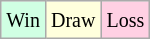<table class="wikitable">
<tr>
<td style="background-color: #d0ffe3;"><small>Win</small></td>
<td style="background-color: #ffffdd;"><small>Draw</small></td>
<td style="background-color: #ffd0e3;"><small>Loss</small></td>
</tr>
</table>
